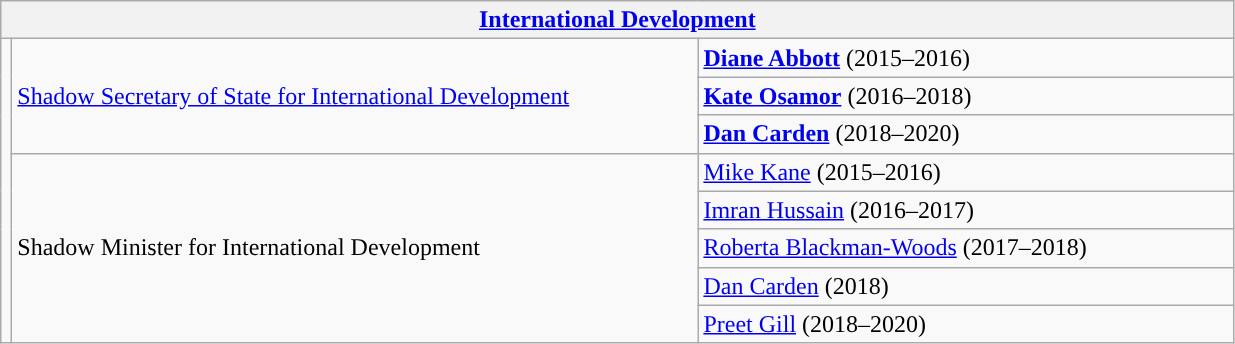<table class="wikitable">
<tr>
<th colspan="3"><a href='#'>International Development</a></th>
</tr>
<tr>
<td rowspan="8" style="background: "></td>
<td rowspan="3" style="width: 450px;"><a href='#'>Shadow Secretary of State for International Development</a></td>
<td style="width: 350px;"><strong><a href='#'>Diane Abbott</a></strong> (2015–2016)</td>
</tr>
<tr>
<td><strong><a href='#'>Kate Osamor</a></strong> (2016–2018)</td>
</tr>
<tr>
<td><strong><a href='#'>Dan Carden</a></strong> (2018–2020)</td>
</tr>
<tr>
<td rowspan="5">Shadow Minister for International Development</td>
<td><a href='#'>Mike Kane</a> (2015–2016)</td>
</tr>
<tr>
<td><a href='#'>Imran Hussain</a> (2016–2017)</td>
</tr>
<tr>
<td><a href='#'>Roberta Blackman-Woods</a> (2017–2018)</td>
</tr>
<tr>
<td><a href='#'>Dan Carden</a> (2018)</td>
</tr>
<tr>
<td><a href='#'>Preet Gill</a> (2018–2020)</td>
</tr>
</table>
